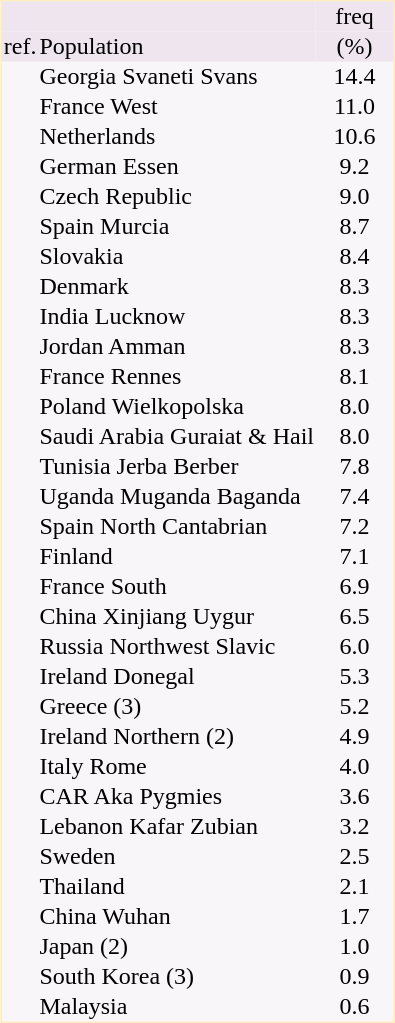<table border="0" cellspacing="0" cellpadding="1" align="right" style="text-align:center; margin-left: 3em;  border:1px #ffeebb solid; background:#f8f6f8; ">
<tr style="background:#efe5ef">
<td></td>
<td></td>
<td>freq</td>
</tr>
<tr style="background:#eee5ef">
<td>ref.</td>
<td align="left">Population</td>
<td style="width:50px">(%)</td>
</tr>
<tr>
<td></td>
<td align="left">Georgia Svaneti Svans</td>
<td>14.4</td>
</tr>
<tr>
<td></td>
<td align="left">France West</td>
<td>11.0</td>
</tr>
<tr>
<td></td>
<td align="left">Netherlands</td>
<td>10.6</td>
</tr>
<tr>
<td></td>
<td align="left">German Essen</td>
<td>9.2</td>
</tr>
<tr>
<td></td>
<td align="left">Czech Republic</td>
<td>9.0</td>
</tr>
<tr>
<td></td>
<td align="left">Spain Murcia</td>
<td>8.7</td>
</tr>
<tr>
<td></td>
<td align="left">Slovakia</td>
<td>8.4</td>
</tr>
<tr>
<td></td>
<td align="left">Denmark</td>
<td>8.3</td>
</tr>
<tr>
<td></td>
<td align="left">India Lucknow</td>
<td>8.3</td>
</tr>
<tr>
<td></td>
<td align="left">Jordan Amman</td>
<td>8.3</td>
</tr>
<tr>
<td></td>
<td align="left">France Rennes</td>
<td>8.1</td>
</tr>
<tr>
<td></td>
<td align="left">Poland Wielkopolska</td>
<td>8.0</td>
</tr>
<tr>
<td></td>
<td align="left">Saudi Arabia Guraiat & Hail</td>
<td>8.0</td>
</tr>
<tr>
<td></td>
<td align="left">Tunisia Jerba Berber</td>
<td>7.8</td>
</tr>
<tr>
<td></td>
<td align="left">Uganda Muganda Baganda</td>
<td>7.4</td>
</tr>
<tr>
<td></td>
<td align="left">Spain North Cantabrian</td>
<td>7.2</td>
</tr>
<tr>
<td></td>
<td align="left">Finland</td>
<td>7.1</td>
</tr>
<tr>
<td></td>
<td align="left">France South</td>
<td>6.9</td>
</tr>
<tr>
<td></td>
<td align="left">China Xinjiang Uygur</td>
<td>6.5</td>
</tr>
<tr>
<td></td>
<td align="left">Russia Northwest Slavic</td>
<td>6.0</td>
</tr>
<tr>
<td></td>
<td align="left">Ireland Donegal</td>
<td>5.3</td>
</tr>
<tr>
<td></td>
<td align="left">Greece (3)</td>
<td>5.2</td>
</tr>
<tr>
<td></td>
<td align="left">Ireland Northern (2)</td>
<td>4.9</td>
</tr>
<tr>
<td></td>
<td align="left">Italy Rome</td>
<td>4.0</td>
</tr>
<tr>
<td></td>
<td align="left">CAR Aka Pygmies</td>
<td>3.6</td>
</tr>
<tr>
<td></td>
<td align="left">Lebanon Kafar Zubian</td>
<td>3.2</td>
</tr>
<tr>
<td></td>
<td align="left">Sweden</td>
<td>2.5</td>
</tr>
<tr>
<td></td>
<td align="left">Thailand</td>
<td>2.1</td>
</tr>
<tr>
<td></td>
<td align="left">China Wuhan</td>
<td>1.7</td>
</tr>
<tr>
<td></td>
<td align="left">Japan (2)</td>
<td>1.0</td>
</tr>
<tr>
<td></td>
<td align="left">South Korea (3)</td>
<td>0.9</td>
</tr>
<tr>
<td></td>
<td align="left">Malaysia</td>
<td>0.6</td>
</tr>
<tr>
</tr>
</table>
